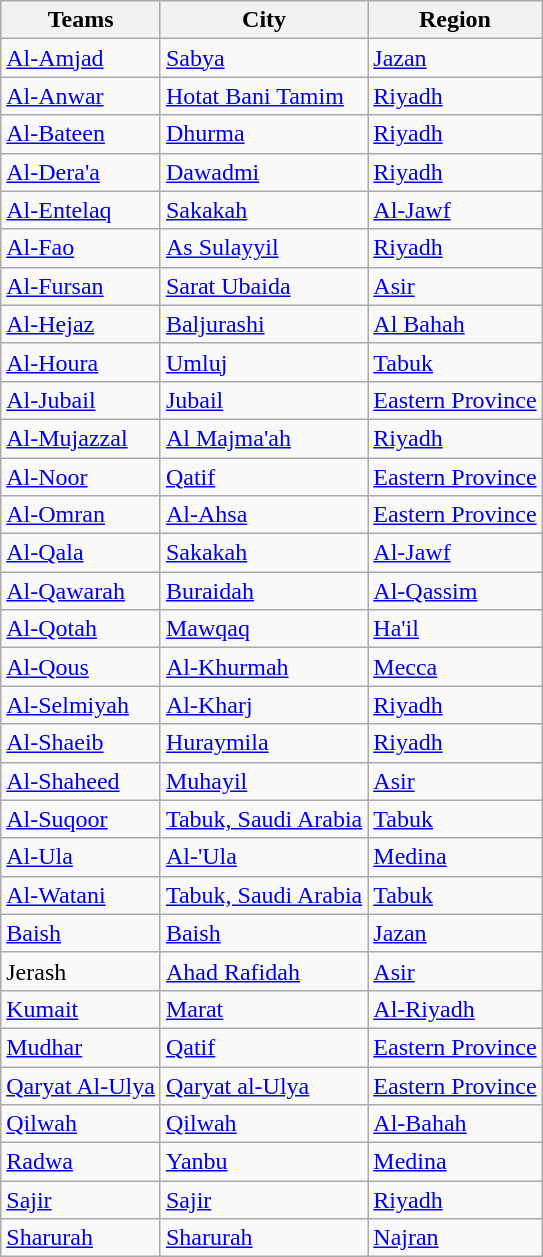<table class="wikitable">
<tr>
<th>Teams</th>
<th>City</th>
<th>Region</th>
</tr>
<tr>
<td><a href='#'>Al-Amjad</a></td>
<td><a href='#'>Sabya</a></td>
<td><a href='#'>Jazan</a></td>
</tr>
<tr>
<td><a href='#'>Al-Anwar</a></td>
<td><a href='#'>Hotat Bani Tamim</a></td>
<td><a href='#'>Riyadh</a></td>
</tr>
<tr>
<td><a href='#'>Al-Bateen</a></td>
<td><a href='#'>Dhurma</a></td>
<td><a href='#'>Riyadh</a></td>
</tr>
<tr>
<td><a href='#'>Al-Dera'a</a></td>
<td><a href='#'>Dawadmi</a></td>
<td><a href='#'>Riyadh</a></td>
</tr>
<tr>
<td><a href='#'>Al-Entelaq</a></td>
<td><a href='#'>Sakakah</a></td>
<td><a href='#'>Al-Jawf</a></td>
</tr>
<tr>
<td><a href='#'>Al-Fao</a></td>
<td><a href='#'>As Sulayyil</a></td>
<td><a href='#'>Riyadh</a></td>
</tr>
<tr>
<td><a href='#'>Al-Fursan</a></td>
<td><a href='#'>Sarat Ubaida</a></td>
<td><a href='#'>Asir</a></td>
</tr>
<tr>
<td><a href='#'>Al-Hejaz</a></td>
<td><a href='#'>Baljurashi</a></td>
<td><a href='#'>Al Bahah</a></td>
</tr>
<tr>
<td><a href='#'>Al-Houra</a></td>
<td><a href='#'>Umluj</a></td>
<td><a href='#'>Tabuk</a></td>
</tr>
<tr>
<td><a href='#'>Al-Jubail</a></td>
<td><a href='#'>Jubail</a></td>
<td><a href='#'>Eastern Province</a></td>
</tr>
<tr>
<td><a href='#'>Al-Mujazzal</a></td>
<td><a href='#'>Al Majma'ah</a></td>
<td><a href='#'>Riyadh</a></td>
</tr>
<tr>
<td><a href='#'>Al-Noor</a></td>
<td><a href='#'>Qatif</a></td>
<td><a href='#'>Eastern Province</a></td>
</tr>
<tr>
<td><a href='#'>Al-Omran</a></td>
<td><a href='#'>Al-Ahsa</a></td>
<td><a href='#'>Eastern Province</a></td>
</tr>
<tr>
<td><a href='#'>Al-Qala</a></td>
<td><a href='#'>Sakakah</a></td>
<td><a href='#'>Al-Jawf</a></td>
</tr>
<tr>
<td><a href='#'>Al-Qawarah</a></td>
<td><a href='#'>Buraidah</a></td>
<td><a href='#'>Al-Qassim</a></td>
</tr>
<tr>
<td><a href='#'>Al-Qotah</a></td>
<td><a href='#'>Mawqaq</a></td>
<td><a href='#'>Ha'il</a></td>
</tr>
<tr>
<td><a href='#'>Al-Qous</a></td>
<td><a href='#'>Al-Khurmah</a></td>
<td><a href='#'>Mecca</a></td>
</tr>
<tr>
<td><a href='#'>Al-Selmiyah</a></td>
<td><a href='#'>Al-Kharj</a></td>
<td><a href='#'>Riyadh</a></td>
</tr>
<tr>
<td><a href='#'>Al-Shaeib</a></td>
<td><a href='#'>Huraymila</a></td>
<td><a href='#'>Riyadh</a></td>
</tr>
<tr>
<td><a href='#'>Al-Shaheed</a></td>
<td><a href='#'>Muhayil</a></td>
<td><a href='#'>Asir</a></td>
</tr>
<tr>
<td><a href='#'>Al-Suqoor</a></td>
<td><a href='#'>Tabuk, Saudi Arabia</a></td>
<td><a href='#'>Tabuk</a></td>
</tr>
<tr>
<td><a href='#'>Al-Ula</a></td>
<td><a href='#'>Al-'Ula</a></td>
<td><a href='#'>Medina</a></td>
</tr>
<tr>
<td><a href='#'>Al-Watani</a></td>
<td><a href='#'>Tabuk, Saudi Arabia</a></td>
<td><a href='#'>Tabuk</a></td>
</tr>
<tr>
<td><a href='#'>Baish</a></td>
<td><a href='#'>Baish</a></td>
<td><a href='#'>Jazan</a></td>
</tr>
<tr>
<td>Jerash</td>
<td><a href='#'>Ahad Rafidah</a></td>
<td><a href='#'>Asir</a></td>
</tr>
<tr>
<td><a href='#'>Kumait</a></td>
<td><a href='#'>Marat</a></td>
<td><a href='#'>Al-Riyadh</a></td>
</tr>
<tr>
<td><a href='#'>Mudhar</a></td>
<td><a href='#'>Qatif</a></td>
<td><a href='#'>Eastern Province</a></td>
</tr>
<tr>
<td><a href='#'>Qaryat Al-Ulya</a></td>
<td><a href='#'>Qaryat al-Ulya</a></td>
<td><a href='#'>Eastern Province</a></td>
</tr>
<tr>
<td><a href='#'>Qilwah</a></td>
<td><a href='#'>Qilwah</a></td>
<td><a href='#'>Al-Bahah</a></td>
</tr>
<tr>
<td><a href='#'>Radwa</a></td>
<td><a href='#'>Yanbu</a></td>
<td><a href='#'>Medina</a></td>
</tr>
<tr>
<td><a href='#'>Sajir</a></td>
<td><a href='#'>Sajir</a></td>
<td><a href='#'>Riyadh</a></td>
</tr>
<tr>
<td><a href='#'>Sharurah</a></td>
<td><a href='#'>Sharurah</a></td>
<td><a href='#'>Najran</a></td>
</tr>
</table>
